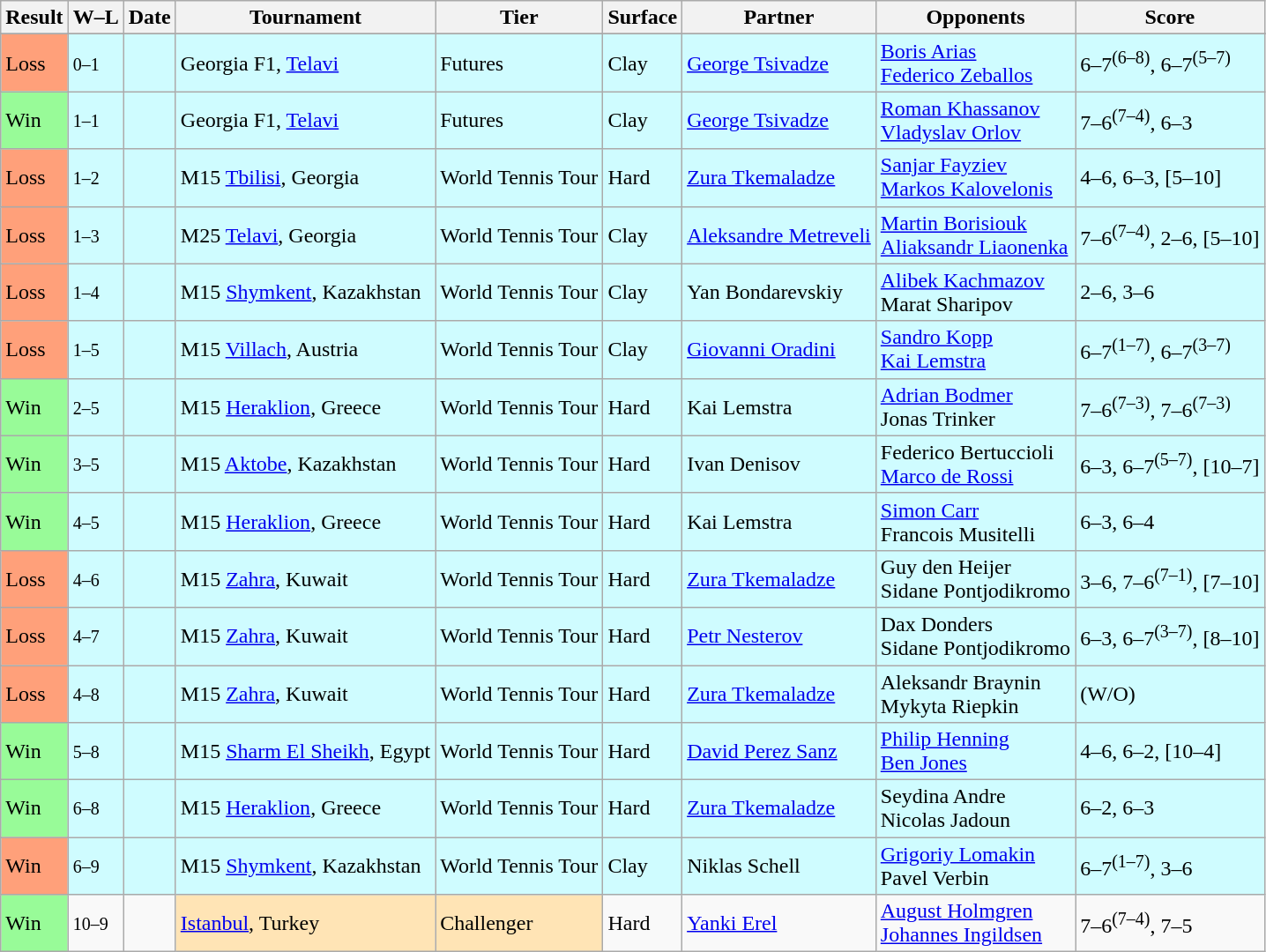<table class=wikitable>
<tr>
<th>Result</th>
<th class="unsortable">W–L</th>
<th>Date</th>
<th>Tournament</th>
<th>Tier</th>
<th>Surface</th>
<th>Partner</th>
<th>Opponents</th>
<th class="unsortable">Score</th>
</tr>
<tr>
</tr>
<tr style="background:#cffcff;">
<td bgcolor=FFA07A>Loss</td>
<td><small>0–1</small></td>
<td></td>
<td>Georgia F1, <a href='#'>Telavi</a></td>
<td>Futures</td>
<td>Clay</td>
<td> <a href='#'>George Tsivadze</a></td>
<td> <a href='#'>Boris Arias</a><br> <a href='#'>Federico Zeballos</a></td>
<td>6–7<sup>(6–8)</sup>, 6–7<sup>(5–7)</sup></td>
</tr>
<tr style="background:#cffcff;">
<td bgcolor=98FB98>Win</td>
<td><small>1–1</small></td>
<td></td>
<td>Georgia F1, <a href='#'>Telavi</a></td>
<td>Futures</td>
<td>Clay</td>
<td> <a href='#'>George Tsivadze</a></td>
<td> <a href='#'>Roman Khassanov</a><br> <a href='#'>Vladyslav Orlov</a></td>
<td>7–6<sup>(7–4)</sup>, 6–3</td>
</tr>
<tr style="background:#cffcff;">
<td bgcolor=FFA07A>Loss</td>
<td><small>1–2</small></td>
<td></td>
<td>M15 <a href='#'>Tbilisi</a>, Georgia</td>
<td>World Tennis Tour</td>
<td>Hard</td>
<td> <a href='#'>Zura Tkemaladze</a></td>
<td> <a href='#'>Sanjar Fayziev</a><br> <a href='#'>Markos Kalovelonis</a></td>
<td>4–6, 6–3, [5–10]</td>
</tr>
<tr style="background:#cffcff;">
<td bgcolor=FFA07A>Loss</td>
<td><small>1–3</small></td>
<td></td>
<td>M25 <a href='#'>Telavi</a>, Georgia</td>
<td>World Tennis Tour</td>
<td>Clay</td>
<td> <a href='#'>Aleksandre Metreveli</a></td>
<td> <a href='#'>Martin Borisiouk</a><br> <a href='#'>Aliaksandr Liaonenka</a></td>
<td>7–6<sup>(7–4)</sup>, 2–6, [5–10]</td>
</tr>
<tr style="background:#cffcff;">
<td bgcolor=FFA07A>Loss</td>
<td><small>1–4</small></td>
<td></td>
<td>M15 <a href='#'>Shymkent</a>, Kazakhstan</td>
<td>World Tennis Tour</td>
<td>Clay</td>
<td> Yan Bondarevskiy</td>
<td> <a href='#'>Alibek Kachmazov</a><br> Marat Sharipov</td>
<td>2–6, 3–6</td>
</tr>
<tr style="background:#cffcff;">
<td bgcolor=FFA07A>Loss</td>
<td><small>1–5</small></td>
<td></td>
<td>M15 <a href='#'>Villach</a>, Austria</td>
<td>World Tennis Tour</td>
<td>Clay</td>
<td> <a href='#'>Giovanni Oradini</a></td>
<td> <a href='#'>Sandro Kopp</a><br> <a href='#'>Kai Lemstra</a></td>
<td>6–7<sup>(1–7)</sup>, 6–7<sup>(3–7)</sup></td>
</tr>
<tr style="background:#cffcff;">
<td bgcolor=98FB98>Win</td>
<td><small>2–5</small></td>
<td></td>
<td>M15 <a href='#'>Heraklion</a>, Greece</td>
<td>World Tennis Tour</td>
<td>Hard</td>
<td> Kai Lemstra</td>
<td> <a href='#'>Adrian Bodmer</a><br> Jonas Trinker</td>
<td>7–6<sup>(7–3)</sup>, 7–6<sup>(7–3)</sup></td>
</tr>
<tr style="background:#cffcff;">
<td bgcolor=98FB98>Win</td>
<td><small>3–5</small></td>
<td></td>
<td>M15 <a href='#'>Aktobe</a>, Kazakhstan</td>
<td>World Tennis Tour</td>
<td>Hard</td>
<td> Ivan Denisov</td>
<td> Federico Bertuccioli <br> <a href='#'>Marco de Rossi</a></td>
<td>6–3, 6–7<sup>(5–7)</sup>, [10–7]</td>
</tr>
<tr style="background:#cffcff;">
<td bgcolor=98FB98>Win</td>
<td><small>4–5</small></td>
<td></td>
<td>M15 <a href='#'>Heraklion</a>, Greece</td>
<td>World Tennis Tour</td>
<td>Hard</td>
<td> Kai Lemstra</td>
<td> <a href='#'>Simon Carr</a> <br> Francois Musitelli</td>
<td>6–3, 6–4</td>
</tr>
<tr style="background:#cffcff;">
<td bgcolor=FFA07A>Loss</td>
<td><small>4–6</small></td>
<td></td>
<td>M15 <a href='#'>Zahra</a>, Kuwait</td>
<td>World Tennis Tour</td>
<td>Hard</td>
<td> <a href='#'>Zura Tkemaladze</a></td>
<td> Guy den Heijer <br> Sidane Pontjodikromo</td>
<td>3–6, 7–6<sup>(7–1)</sup>, [7–10]</td>
</tr>
<tr style="background:#cffcff;">
<td bgcolor=FFA07A>Loss</td>
<td><small>4–7</small></td>
<td></td>
<td>M15 <a href='#'>Zahra</a>, Kuwait</td>
<td>World Tennis Tour</td>
<td>Hard</td>
<td> <a href='#'>Petr Nesterov</a></td>
<td> Dax Donders <br> Sidane Pontjodikromo</td>
<td>6–3, 6–7<sup>(3–7)</sup>, [8–10]</td>
</tr>
<tr style="background:#cffcff;">
<td bgcolor=FFA07A>Loss</td>
<td><small>4–8</small></td>
<td></td>
<td>M15 <a href='#'>Zahra</a>, Kuwait</td>
<td>World Tennis Tour</td>
<td>Hard</td>
<td> <a href='#'>Zura Tkemaladze</a></td>
<td> Aleksandr Braynin <br> Mykyta Riepkin</td>
<td>(W/O)</td>
</tr>
<tr style="background:#cffcff;">
<td bgcolor=98FB98>Win</td>
<td><small>5–8</small></td>
<td></td>
<td>M15 <a href='#'>Sharm El Sheikh</a>, Egypt</td>
<td>World Tennis Tour</td>
<td>Hard</td>
<td> <a href='#'>David Perez Sanz</a></td>
<td> <a href='#'>Philip Henning</a> <br> <a href='#'>Ben Jones</a></td>
<td>4–6, 6–2, [10–4]</td>
</tr>
<tr style="background:#cffcff;">
<td bgcolor=98FB98>Win</td>
<td><small>6–8</small></td>
<td></td>
<td>M15 <a href='#'>Heraklion</a>, Greece</td>
<td>World Tennis Tour</td>
<td>Hard</td>
<td> <a href='#'>Zura Tkemaladze</a></td>
<td> Seydina Andre <br> Nicolas Jadoun</td>
<td>6–2, 6–3</td>
</tr>
<tr style="background:#cffcff;">
<td bgcolor=FFA07A>Win</td>
<td><small>6–9</small></td>
<td></td>
<td>M15 <a href='#'>Shymkent</a>, Kazakhstan</td>
<td>World Tennis Tour</td>
<td>Clay</td>
<td> Niklas Schell</td>
<td> <a href='#'>Grigoriy Lomakin</a> <br> Pavel Verbin</td>
<td>6–7<sup>(1–7)</sup>, 3–6</td>
</tr>
<tr>
<td bgcolor=98FB98>Win</td>
<td><small>10–9</small></td>
<td><a href='#'></a></td>
<td style="background:moccasin;"><a href='#'>Istanbul</a>, Turkey</td>
<td style="background:moccasin;">Challenger</td>
<td>Hard</td>
<td> <a href='#'>Yanki Erel</a></td>
<td> <a href='#'>August Holmgren</a><br> <a href='#'>Johannes Ingildsen</a></td>
<td>7–6<sup>(7–4)</sup>, 7–5</td>
</tr>
</table>
